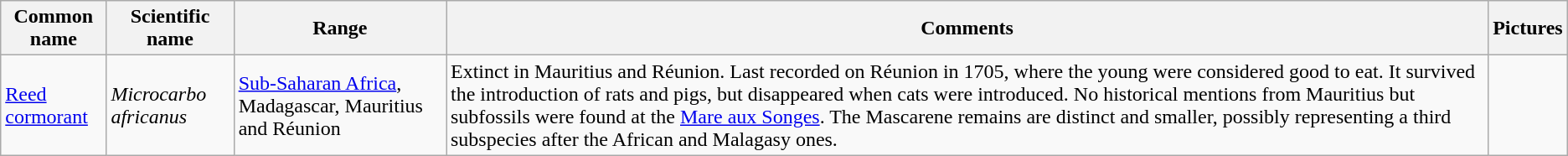<table class="wikitable sortable">
<tr>
<th>Common name</th>
<th>Scientific name</th>
<th>Range</th>
<th class="unsortable">Comments</th>
<th class="unsortable">Pictures</th>
</tr>
<tr>
<td><a href='#'>Reed cormorant</a></td>
<td><em>Microcarbo africanus</em></td>
<td><a href='#'>Sub-Saharan Africa</a>, Madagascar, Mauritius and Réunion</td>
<td>Extinct in Mauritius and Réunion. Last recorded on Réunion in 1705, where the young were considered good to eat. It survived the introduction of rats and pigs, but disappeared when cats were introduced. No historical mentions from Mauritius but subfossils were found at the <a href='#'>Mare aux Songes</a>. The Mascarene remains are distinct and smaller, possibly representing a third subspecies after the African and Malagasy ones.</td>
<td></td>
</tr>
</table>
